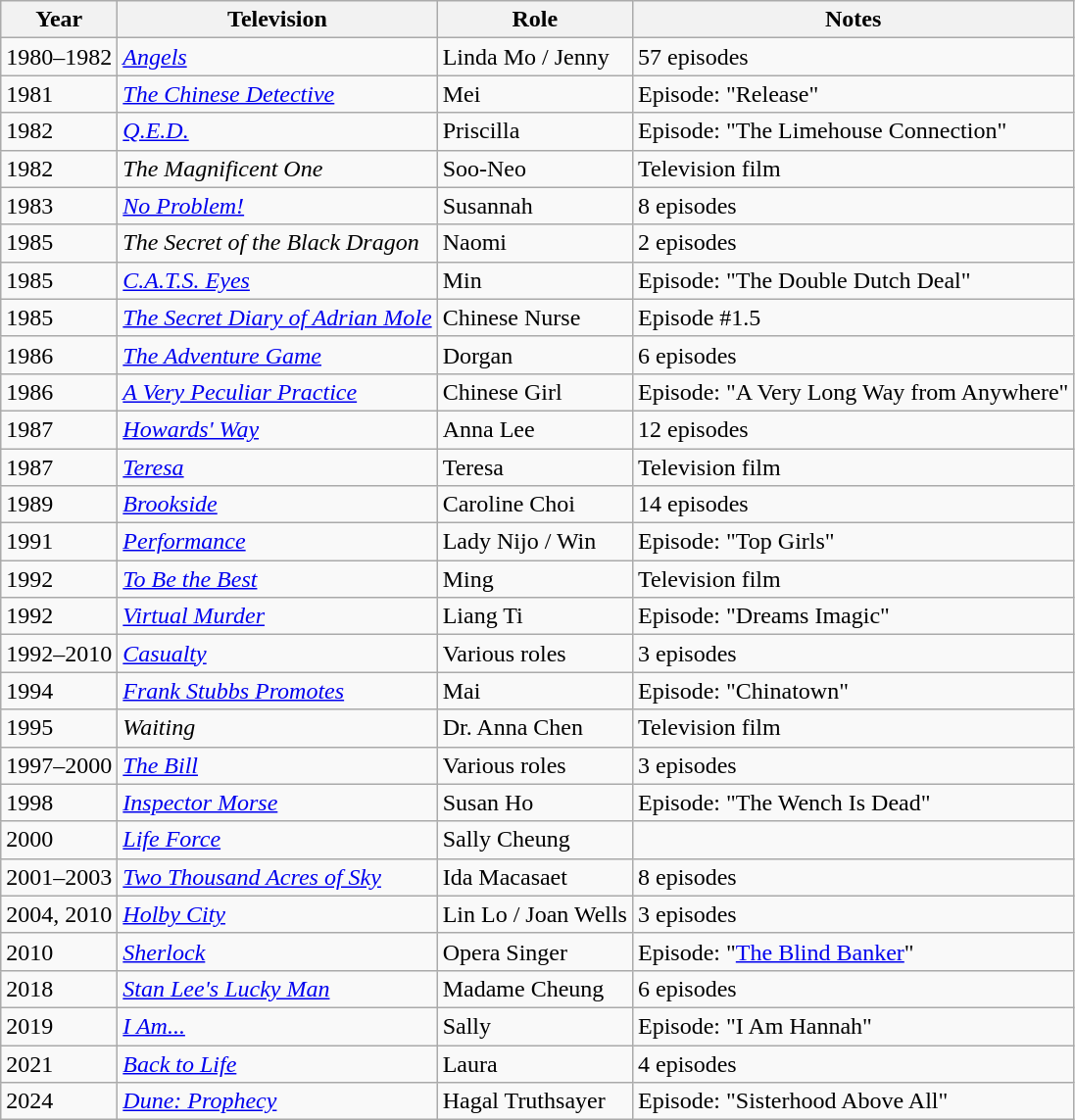<table class="wikitable sortable">
<tr>
<th>Year</th>
<th>Television</th>
<th>Role</th>
<th>Notes</th>
</tr>
<tr>
<td>1980–1982</td>
<td><a href='#'><em>Angels</em></a></td>
<td>Linda Mo / Jenny</td>
<td>57 episodes</td>
</tr>
<tr>
<td>1981</td>
<td><em><a href='#'>The Chinese Detective</a></em></td>
<td>Mei</td>
<td>Episode: "Release"</td>
</tr>
<tr>
<td>1982</td>
<td><a href='#'><em>Q.E.D.</em></a></td>
<td>Priscilla</td>
<td>Episode: "The Limehouse Connection"</td>
</tr>
<tr>
<td>1982</td>
<td><em>The Magnificent One</em></td>
<td>Soo-Neo</td>
<td>Television film</td>
</tr>
<tr>
<td>1983</td>
<td><a href='#'><em>No Problem!</em></a></td>
<td>Susannah</td>
<td>8 episodes</td>
</tr>
<tr>
<td>1985</td>
<td><em>The Secret of the Black Dragon</em></td>
<td>Naomi</td>
<td>2 episodes</td>
</tr>
<tr>
<td>1985</td>
<td><em><a href='#'>C.A.T.S. Eyes</a></em></td>
<td>Min</td>
<td>Episode: "The Double Dutch Deal"</td>
</tr>
<tr>
<td>1985</td>
<td><a href='#'><em>The Secret Diary of Adrian Mole</em></a></td>
<td>Chinese Nurse</td>
<td>Episode #1.5</td>
</tr>
<tr>
<td>1986</td>
<td><em><a href='#'>The Adventure Game</a></em></td>
<td>Dorgan</td>
<td>6 episodes</td>
</tr>
<tr>
<td>1986</td>
<td><em><a href='#'>A Very Peculiar Practice</a></em></td>
<td>Chinese Girl</td>
<td>Episode: "A Very Long Way from Anywhere"</td>
</tr>
<tr>
<td>1987</td>
<td><em><a href='#'>Howards' Way</a></em></td>
<td>Anna Lee</td>
<td>12 episodes</td>
</tr>
<tr>
<td>1987</td>
<td><a href='#'><em>Teresa</em></a></td>
<td>Teresa</td>
<td>Television film</td>
</tr>
<tr>
<td>1989</td>
<td><a href='#'><em>Brookside</em></a></td>
<td>Caroline Choi</td>
<td>14 episodes</td>
</tr>
<tr>
<td>1991</td>
<td><a href='#'><em>Performance</em></a></td>
<td>Lady Nijo / Win</td>
<td>Episode: "Top Girls"</td>
</tr>
<tr>
<td>1992</td>
<td><em><a href='#'>To Be the Best</a></em></td>
<td>Ming</td>
<td>Television film</td>
</tr>
<tr>
<td>1992</td>
<td><a href='#'><em>Virtual Murder</em></a></td>
<td>Liang Ti</td>
<td>Episode: "Dreams Imagic"</td>
</tr>
<tr>
<td>1992–2010</td>
<td><a href='#'><em>Casualty</em></a></td>
<td>Various roles</td>
<td>3 episodes</td>
</tr>
<tr>
<td>1994</td>
<td><em><a href='#'>Frank Stubbs Promotes</a></em></td>
<td>Mai</td>
<td>Episode: "Chinatown"</td>
</tr>
<tr>
<td>1995</td>
<td><em>Waiting</em></td>
<td>Dr. Anna Chen</td>
<td>Television film</td>
</tr>
<tr>
<td>1997–2000</td>
<td><em><a href='#'>The Bill</a></em></td>
<td>Various roles</td>
<td>3 episodes</td>
</tr>
<tr>
<td>1998</td>
<td><a href='#'><em>Inspector Morse</em></a></td>
<td>Susan Ho</td>
<td>Episode: "The Wench Is Dead"</td>
</tr>
<tr>
<td>2000</td>
<td><em><a href='#'>Life Force</a></em></td>
<td>Sally Cheung</td>
</tr>
<tr>
<td>2001–2003</td>
<td><em><a href='#'>Two Thousand Acres of Sky</a></em></td>
<td>Ida Macasaet</td>
<td>8 episodes</td>
</tr>
<tr>
<td>2004, 2010</td>
<td><em><a href='#'>Holby City</a></em></td>
<td>Lin Lo / Joan Wells</td>
<td>3 episodes</td>
</tr>
<tr>
<td>2010</td>
<td><a href='#'><em>Sherlock</em></a></td>
<td>Opera Singer</td>
<td>Episode: "<a href='#'>The Blind Banker</a>"</td>
</tr>
<tr>
<td>2018</td>
<td><em><a href='#'>Stan Lee's Lucky Man</a></em></td>
<td>Madame Cheung</td>
<td>6 episodes</td>
</tr>
<tr>
<td>2019</td>
<td><a href='#'><em>I Am...</em></a></td>
<td>Sally</td>
<td>Episode: "I Am Hannah"</td>
</tr>
<tr>
<td>2021</td>
<td><a href='#'><em>Back to Life</em></a></td>
<td>Laura</td>
<td>4 episodes</td>
</tr>
<tr>
<td>2024</td>
<td><em><a href='#'>Dune: Prophecy</a></em></td>
<td>Hagal Truthsayer</td>
<td>Episode: "Sisterhood Above All"</td>
</tr>
</table>
